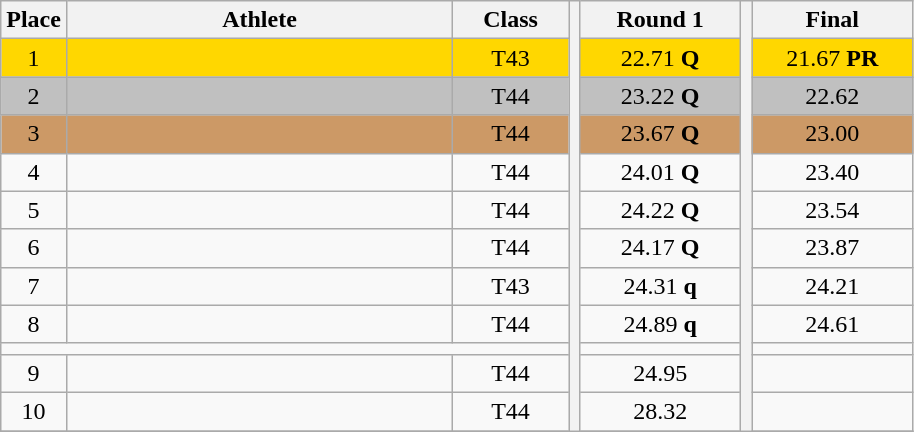<table class="wikitable" style="text-align:center">
<tr>
<th>Place</th>
<th width=250>Athlete</th>
<th width=70>Class</th>
<th rowspan=31></th>
<th width=100>Round 1</th>
<th rowspan=31></th>
<th width=100>Final</th>
</tr>
<tr bgcolor=gold>
<td>1</td>
<td align=left></td>
<td>T43</td>
<td>22.71 <strong>Q</strong></td>
<td>21.67 <strong>PR</strong></td>
</tr>
<tr bgcolor=silver>
<td>2</td>
<td align=left></td>
<td>T44</td>
<td>23.22 <strong>Q</strong></td>
<td>22.62</td>
</tr>
<tr bgcolor=cc9966>
<td>3</td>
<td align=left></td>
<td>T44</td>
<td>23.67 <strong>Q</strong></td>
<td>23.00</td>
</tr>
<tr>
<td>4</td>
<td align=left></td>
<td>T44</td>
<td>24.01 <strong>Q</strong></td>
<td>23.40</td>
</tr>
<tr>
<td>5</td>
<td align=left></td>
<td>T44</td>
<td>24.22 <strong>Q</strong></td>
<td>23.54</td>
</tr>
<tr>
<td>6</td>
<td align=left></td>
<td>T44</td>
<td>24.17 <strong>Q</strong></td>
<td>23.87</td>
</tr>
<tr>
<td>7</td>
<td align=left></td>
<td>T43</td>
<td>24.31 <strong>q</strong></td>
<td>24.21</td>
</tr>
<tr>
<td>8</td>
<td align=left></td>
<td>T44</td>
<td>24.89 <strong>q</strong></td>
<td>24.61</td>
</tr>
<tr>
<td colspan=10></td>
</tr>
<tr>
<td>9</td>
<td align=left></td>
<td>T44</td>
<td>24.95</td>
<td></td>
</tr>
<tr>
<td>10</td>
<td align=left></td>
<td>T44</td>
<td>28.32</td>
<td></td>
</tr>
<tr>
</tr>
</table>
